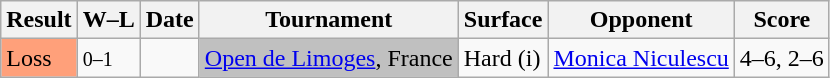<table class="sortable wikitable nowrap">
<tr>
<th>Result</th>
<th class="unsortable">W–L</th>
<th>Date</th>
<th>Tournament</th>
<th>Surface</th>
<th>Opponent</th>
<th class="unsortable">Score</th>
</tr>
<tr>
<td style="background:#ffa07a;">Loss</td>
<td><small>0–1</small></td>
<td><a href='#'></a></td>
<td bgcolor=silver><a href='#'>Open de Limoges</a>, France</td>
<td>Hard (i)</td>
<td> <a href='#'>Monica Niculescu</a></td>
<td>4–6, 2–6</td>
</tr>
</table>
